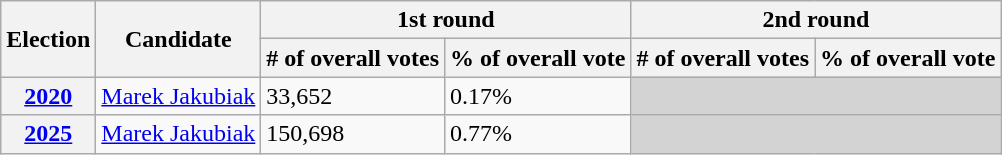<table class="wikitable">
<tr>
<th rowspan="2">Election</th>
<th rowspan="2">Candidate</th>
<th colspan="2">1st round</th>
<th colspan="2">2nd round</th>
</tr>
<tr>
<th># of overall votes</th>
<th>% of overall vote</th>
<th># of overall votes</th>
<th>% of overall vote</th>
</tr>
<tr>
<th><a href='#'>2020</a></th>
<td><a href='#'>Marek Jakubiak</a></td>
<td>33,652</td>
<td>0.17%</td>
<td colspan="2" style="background:lightgrey;"></td>
</tr>
<tr>
<th><a href='#'>2025</a></th>
<td><a href='#'>Marek Jakubiak</a></td>
<td>150,698</td>
<td>0.77%</td>
<td colspan="2" style="background:lightgrey;"></td>
</tr>
</table>
